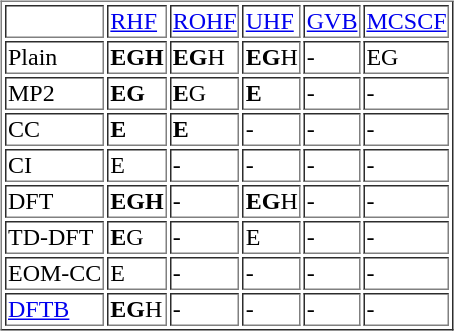<table align=left cellpadding=7>
<tr>
<td><br><table border=1.0 algin=left>
<tr>
<td></td>
<td><a href='#'>RHF</a></td>
<td><a href='#'>ROHF</a></td>
<td><a href='#'>UHF</a></td>
<td><a href='#'>GVB</a></td>
<td><a href='#'>MCSCF</a></td>
</tr>
<tr>
<td>Plain</td>
<td><strong>EGH</strong></td>
<td><strong>EG</strong>H</td>
<td><strong>EG</strong>H</td>
<td>-</td>
<td>EG</td>
</tr>
<tr>
<td>MP2</td>
<td><strong>EG</strong></td>
<td><strong>E</strong>G</td>
<td><strong>E</strong></td>
<td>-</td>
<td>-</td>
</tr>
<tr>
<td>CC</td>
<td><strong>E</strong></td>
<td><strong>E</strong></td>
<td>-</td>
<td>-</td>
<td>-</td>
</tr>
<tr>
<td>CI</td>
<td>E</td>
<td>-</td>
<td>-</td>
<td>-</td>
<td>-</td>
</tr>
<tr>
<td>DFT</td>
<td><strong>EGH</strong></td>
<td>-</td>
<td><strong>EG</strong>H</td>
<td>-</td>
<td>-</td>
</tr>
<tr>
<td>TD-DFT</td>
<td><strong>E</strong>G</td>
<td>-</td>
<td>E</td>
<td>-</td>
<td>-</td>
</tr>
<tr>
<td>EOM-CC</td>
<td>E</td>
<td>-</td>
<td>-</td>
<td>-</td>
<td>-</td>
</tr>
<tr>
<td><a href='#'>DFTB</a></td>
<td><strong>EG</strong>H</td>
<td>-</td>
<td>-</td>
<td>-</td>
<td>-</td>
</tr>
</table>
</td>
</tr>
</table>
